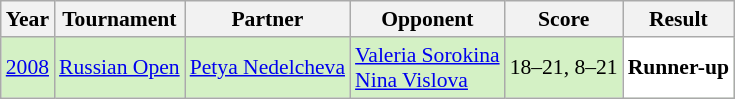<table class="sortable wikitable" style="font-size: 90%;">
<tr>
<th>Year</th>
<th>Tournament</th>
<th>Partner</th>
<th>Opponent</th>
<th>Score</th>
<th>Result</th>
</tr>
<tr style="background:#D4F1C5">
<td align="center"><a href='#'>2008</a></td>
<td align="left"><a href='#'>Russian Open</a></td>
<td align="left"> <a href='#'>Petya Nedelcheva</a></td>
<td align="left"> <a href='#'>Valeria Sorokina</a><br> <a href='#'>Nina Vislova</a></td>
<td align="left">18–21, 8–21</td>
<td style="text-align:left; background:white"> <strong>Runner-up</strong></td>
</tr>
</table>
